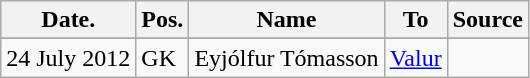<table class="wikitable">
<tr>
<th>Date.</th>
<th>Pos.</th>
<th>Name</th>
<th>To</th>
<th>Source</th>
</tr>
<tr>
</tr>
<tr>
<td>24 July 2012</td>
<td>GK</td>
<td> Eyjólfur Tómasson</td>
<td colspan=1> <a href='#'>Valur</a></td>
<td></td>
</tr>
</table>
